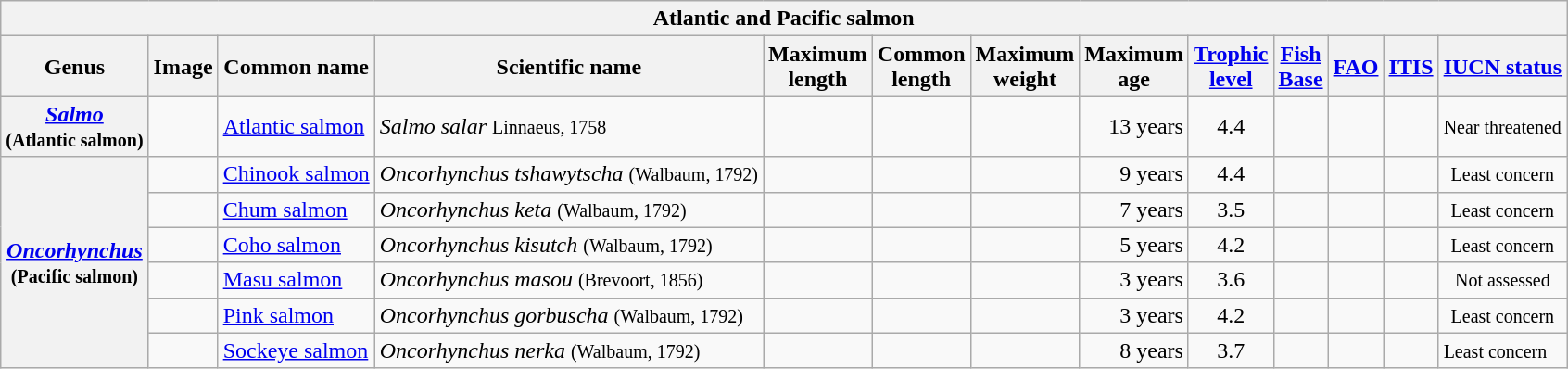<table class="wikitable collapsible">
<tr>
<th colspan="13">Atlantic and Pacific salmon</th>
</tr>
<tr>
<th>Genus</th>
<th>Image</th>
<th>Common name</th>
<th>Scientific name</th>
<th>Maximum<br>length</th>
<th>Common<br>length</th>
<th>Maximum<br>weight</th>
<th>Maximum<br>age</th>
<th><a href='#'>Trophic<br>level</a></th>
<th><a href='#'>Fish<br>Base</a></th>
<th><a href='#'>FAO</a></th>
<th><a href='#'>ITIS</a></th>
<th><a href='#'>IUCN status</a></th>
</tr>
<tr>
<th style="text-align:center;"><em><a href='#'>Salmo</a></em><br><small>(Atlantic salmon)</small></th>
<td><span></span></td>
<td><a href='#'>Atlantic salmon</a></td>
<td><em>Salmo salar</em> <small>Linnaeus, 1758</small></td>
<td style="text-align:right;"></td>
<td style="text-align:right;"></td>
<td style="text-align:right;"></td>
<td style="text-align:right;">13 years</td>
<td style="text-align:center;">4.4</td>
<td style="text-align:center;"></td>
<td style="text-align:center;"></td>
<td style="text-align:center;"></td>
<td><small>Near threatened</small></td>
</tr>
<tr>
<th rowspan="8" style="text-align:center;"><em><a href='#'>Oncorhynchus</a></em><br><small>(Pacific salmon)</small></th>
<td><br></td>
<td><a href='#'>Chinook salmon</a></td>
<td><em>Oncorhynchus tshawytscha</em> <small>(Walbaum, 1792)</small></td>
<td style="text-align:right;"></td>
<td style="text-align:right;"></td>
<td style="text-align:right;"></td>
<td style="text-align:right;">9 years</td>
<td style="text-align:center;">4.4</td>
<td style="text-align:center;"></td>
<td style="text-align:center;"></td>
<td style="text-align:center;"></td>
<td style="text-align:center;"><small> Least concern</small></td>
</tr>
<tr>
<td><span><br></span></td>
<td><a href='#'>Chum salmon</a></td>
<td><em>Oncorhynchus keta</em> <small>(Walbaum, 1792)</small></td>
<td style="text-align:right;"></td>
<td style="text-align:right;"></td>
<td style="text-align:right;"></td>
<td style="text-align:right;">7 years</td>
<td style="text-align:center;">3.5</td>
<td style="text-align:center;"></td>
<td style="text-align:center;"></td>
<td style="text-align:center;"></td>
<td style="text-align:center;"><small> Least concern</small></td>
</tr>
<tr>
<td><br></td>
<td><a href='#'>Coho salmon</a></td>
<td><em>Oncorhynchus kisutch</em> <small>(Walbaum, 1792)</small></td>
<td style="text-align:right;"></td>
<td style="text-align:right;"></td>
<td style="text-align:right;"></td>
<td style="text-align:right;">5 years</td>
<td style="text-align:center;">4.2</td>
<td style="text-align:center;"></td>
<td style="text-align:center;"></td>
<td style="text-align:center;"></td>
<td style="text-align:center;"><small> Least concern</small></td>
</tr>
<tr>
<td><span></span></td>
<td><a href='#'>Masu salmon</a></td>
<td><em>Oncorhynchus masou</em> <small>(Brevoort, 1856)</small></td>
<td style="text-align:right;"></td>
<td style="text-align:right;"></td>
<td style="text-align:right;"></td>
<td style="text-align:right;">3 years</td>
<td style="text-align:center;">3.6</td>
<td style="text-align:center;"></td>
<td style="text-align:center;"></td>
<td style="text-align:center;"></td>
<td style="text-align:center;"><small>Not assessed</small></td>
</tr>
<tr>
<td><span><br></span></td>
<td><a href='#'>Pink salmon</a></td>
<td><em>Oncorhynchus gorbuscha</em> <small>(Walbaum, 1792)</small></td>
<td style="text-align:right;"></td>
<td style="text-align:right;"></td>
<td style="text-align:right;"></td>
<td style="text-align:right;">3 years</td>
<td style="text-align:center;">4.2</td>
<td style="text-align:center;"></td>
<td style="text-align:center;"></td>
<td style="text-align:center;"></td>
<td style="text-align:center;"><small> Least concern</small></td>
</tr>
<tr>
<td><span><br></span></td>
<td><a href='#'>Sockeye salmon</a></td>
<td><em>Oncorhynchus nerka</em> <small>(Walbaum, 1792)</small></td>
<td style="text-align:right;"></td>
<td style="text-align:right;"></td>
<td style="text-align:right;"></td>
<td style="text-align:right;">8 years</td>
<td style="text-align:center;">3.7</td>
<td style="text-align:center;"></td>
<td style="text-align:center;"></td>
<td style="text-align:center;"></td>
<td> <small>Least concern</small></td>
</tr>
</table>
